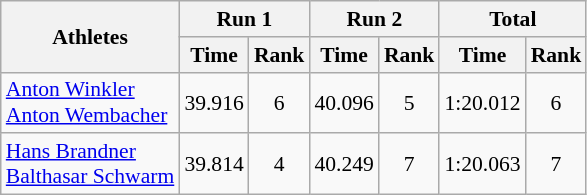<table class="wikitable" border="1" style="font-size:90%">
<tr>
<th rowspan="2">Athletes</th>
<th colspan="2">Run 1</th>
<th colspan="2">Run 2</th>
<th colspan="2">Total</th>
</tr>
<tr>
<th>Time</th>
<th>Rank</th>
<th>Time</th>
<th>Rank</th>
<th>Time</th>
<th>Rank</th>
</tr>
<tr>
<td><a href='#'>Anton Winkler</a><br><a href='#'>Anton Wembacher</a></td>
<td align="center">39.916</td>
<td align="center">6</td>
<td align="center">40.096</td>
<td align="center">5</td>
<td align="center">1:20.012</td>
<td align="center">6</td>
</tr>
<tr>
<td><a href='#'>Hans Brandner</a><br><a href='#'>Balthasar Schwarm</a></td>
<td align="center">39.814</td>
<td align="center">4</td>
<td align="center">40.249</td>
<td align="center">7</td>
<td align="center">1:20.063</td>
<td align="center">7</td>
</tr>
</table>
